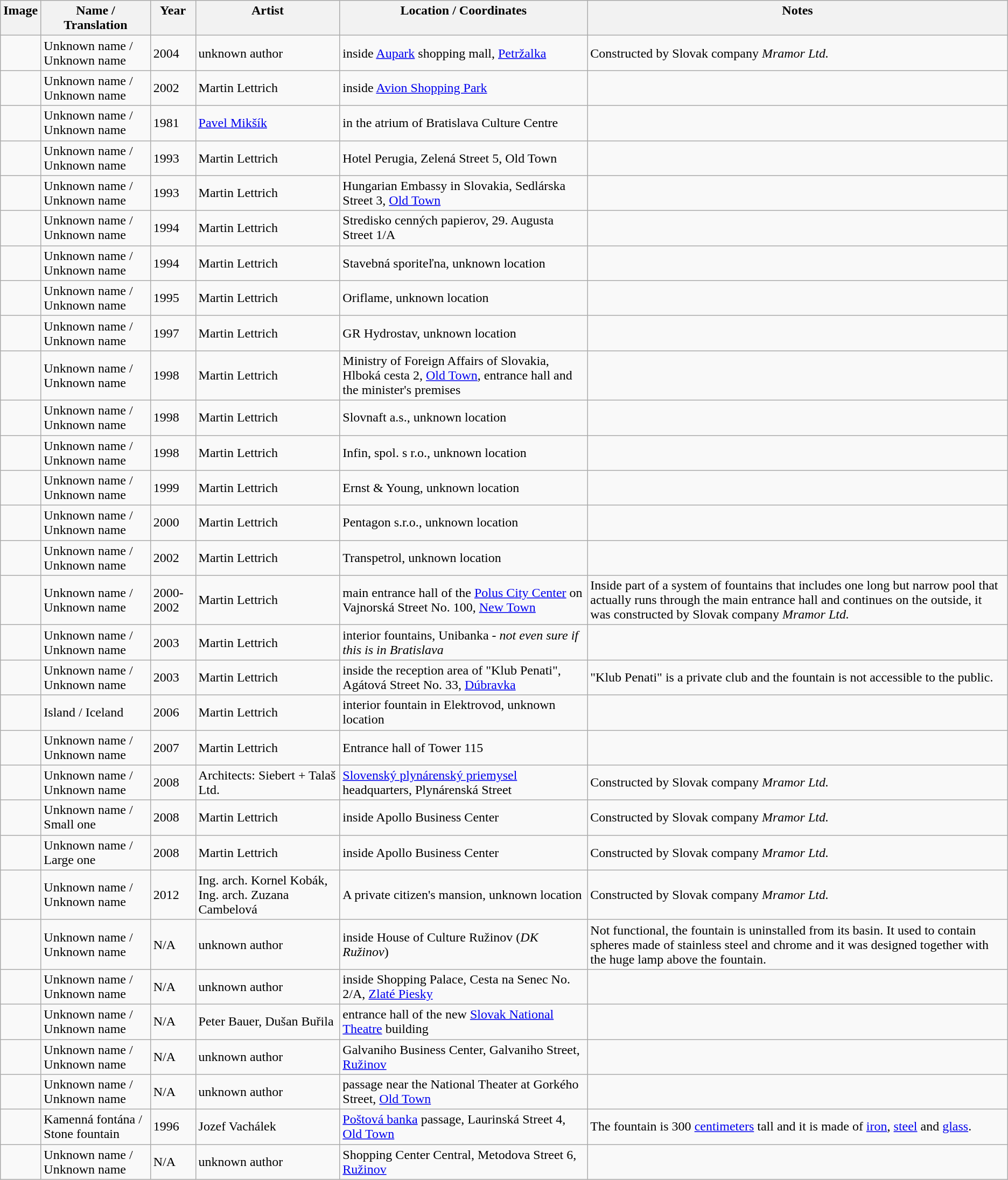<table class="wikitable sortable">
<tr valign=top>
<th class="unsortable">Image</th>
<th>Name / Translation</th>
<th>Year</th>
<th>Artist</th>
<th>Location / Coordinates</th>
<th class="unsortable">Notes</th>
</tr>
<tr>
<td></td>
<td>Unknown name / Unknown name</td>
<td>2004</td>
<td>unknown author</td>
<td>inside <a href='#'>Aupark</a> shopping mall, <a href='#'>Petržalka</a> <br></td>
<td>Constructed by Slovak company <em>Mramor Ltd.</em></td>
</tr>
<tr>
<td></td>
<td>Unknown name / Unknown name</td>
<td>2002</td>
<td>Martin Lettrich</td>
<td>inside <a href='#'>Avion Shopping Park</a> <br></td>
<td></td>
</tr>
<tr>
<td></td>
<td>Unknown name / Unknown name</td>
<td>1981</td>
<td><a href='#'>Pavel Mikšík</a></td>
<td>in the atrium of Bratislava Culture Centre <br></td>
<td></td>
</tr>
<tr>
<td></td>
<td>Unknown name / Unknown name</td>
<td>1993</td>
<td>Martin Lettrich</td>
<td>Hotel Perugia, Zelená Street 5, Old Town <br></td>
<td></td>
</tr>
<tr>
<td></td>
<td>Unknown name / Unknown name</td>
<td>1993</td>
<td>Martin Lettrich</td>
<td>Hungarian Embassy in Slovakia, Sedlárska Street 3, <a href='#'>Old Town</a> <br></td>
<td></td>
</tr>
<tr>
<td></td>
<td>Unknown name / Unknown name</td>
<td>1994</td>
<td>Martin Lettrich</td>
<td>Stredisko cenných papierov, 29. Augusta Street 1/A <br></td>
<td></td>
</tr>
<tr>
<td></td>
<td>Unknown name / Unknown name</td>
<td>1994</td>
<td>Martin Lettrich</td>
<td>Stavebná sporiteľna, unknown location <br></td>
<td></td>
</tr>
<tr>
<td></td>
<td>Unknown name / Unknown name</td>
<td>1995</td>
<td>Martin Lettrich</td>
<td>Oriflame, unknown location <br></td>
<td></td>
</tr>
<tr>
<td></td>
<td>Unknown name / Unknown name</td>
<td>1997</td>
<td>Martin Lettrich</td>
<td>GR Hydrostav, unknown location <br></td>
<td></td>
</tr>
<tr>
<td></td>
<td>Unknown name / Unknown name</td>
<td>1998</td>
<td>Martin Lettrich</td>
<td>Ministry of Foreign Affairs of Slovakia, Hlboká cesta 2, <a href='#'>Old Town</a>, entrance hall and the minister's premises <br></td>
<td></td>
</tr>
<tr>
<td></td>
<td>Unknown name / Unknown name</td>
<td>1998</td>
<td>Martin Lettrich</td>
<td>Slovnaft a.s., unknown location <br></td>
<td></td>
</tr>
<tr>
<td></td>
<td>Unknown name / Unknown name</td>
<td>1998</td>
<td>Martin Lettrich</td>
<td>Infin, spol. s r.o., unknown location <br></td>
<td></td>
</tr>
<tr>
<td></td>
<td>Unknown name / Unknown name</td>
<td>1999</td>
<td>Martin Lettrich</td>
<td>Ernst & Young, unknown location <br></td>
<td></td>
</tr>
<tr>
<td></td>
<td>Unknown name / Unknown name</td>
<td>2000</td>
<td>Martin Lettrich</td>
<td>Pentagon s.r.o., unknown location <br></td>
<td></td>
</tr>
<tr>
<td></td>
<td>Unknown name / Unknown name</td>
<td>2002</td>
<td>Martin Lettrich</td>
<td>Transpetrol, unknown location <br></td>
<td></td>
</tr>
<tr>
<td></td>
<td>Unknown name / Unknown name</td>
<td>2000-2002</td>
<td>Martin Lettrich</td>
<td>main entrance hall of the <a href='#'>Polus City Center</a> on Vajnorská Street No. 100, <a href='#'>New Town</a> <br></td>
<td>Inside part of a system of fountains that includes one long but narrow pool that actually runs through the main entrance hall and continues on the outside, it was constructed by Slovak company <em>Mramor Ltd.</em></td>
</tr>
<tr>
<td></td>
<td>Unknown name / Unknown name</td>
<td>2003</td>
<td>Martin Lettrich</td>
<td>interior fountains, Unibanka <em>- not even sure if this is in Bratislava</em> <br></td>
<td></td>
</tr>
<tr>
<td></td>
<td>Unknown name / Unknown name</td>
<td>2003</td>
<td>Martin Lettrich</td>
<td>inside the reception area of "Klub Penati", Agátová Street No. 33, <a href='#'>Dúbravka</a> <br></td>
<td>"Klub Penati" is a private club and the fountain is not accessible to the public.</td>
</tr>
<tr>
<td></td>
<td>Island / Iceland</td>
<td>2006</td>
<td>Martin Lettrich</td>
<td>interior fountain in Elektrovod, unknown location <br></td>
<td></td>
</tr>
<tr>
<td></td>
<td>Unknown name / Unknown name</td>
<td>2007</td>
<td>Martin Lettrich</td>
<td>Entrance hall of Tower 115 <br></td>
<td></td>
</tr>
<tr>
<td></td>
<td>Unknown name / Unknown name</td>
<td>2008</td>
<td>Architects: Siebert + Talaš Ltd.</td>
<td><a href='#'>Slovenský plynárenský priemysel</a> headquarters, Plynárenská Street <br></td>
<td>Constructed by Slovak company <em>Mramor Ltd.</em></td>
</tr>
<tr>
<td></td>
<td>Unknown name / Small one</td>
<td>2008</td>
<td>Martin Lettrich</td>
<td>inside Apollo Business Center <br></td>
<td>Constructed by Slovak company <em>Mramor Ltd.</em></td>
</tr>
<tr>
<td></td>
<td>Unknown name / Large one</td>
<td>2008</td>
<td>Martin Lettrich</td>
<td>inside Apollo Business Center <br></td>
<td>Constructed by Slovak company <em>Mramor Ltd.</em></td>
</tr>
<tr>
<td></td>
<td>Unknown name / Unknown name</td>
<td>2012</td>
<td>Ing. arch. Kornel Kobák, Ing. arch. Zuzana Cambelová</td>
<td>A private citizen's mansion, unknown location <br></td>
<td>Constructed by Slovak company <em>Mramor Ltd.</em></td>
</tr>
<tr>
<td></td>
<td>Unknown name / Unknown name</td>
<td>N/A</td>
<td>unknown author</td>
<td>inside House of Culture Ružinov (<em>DK Ružinov</em>) <br></td>
<td>Not functional, the fountain is uninstalled from its basin. It used to contain spheres made of stainless steel and chrome and it was designed together with the huge lamp above the fountain.</td>
</tr>
<tr>
<td></td>
<td>Unknown name / Unknown name</td>
<td>N/A</td>
<td>unknown author</td>
<td>inside Shopping Palace, Cesta na Senec No. 2/A, <a href='#'>Zlaté Piesky</a> <br></td>
<td></td>
</tr>
<tr>
<td></td>
<td>Unknown name / Unknown name</td>
<td>N/A</td>
<td>Peter Bauer, Dušan Buřila</td>
<td>entrance hall of the new <a href='#'>Slovak National Theatre</a> building <br></td>
<td></td>
</tr>
<tr>
<td></td>
<td>Unknown name / Unknown name</td>
<td>N/A</td>
<td>unknown author</td>
<td>Galvaniho Business Center, Galvaniho Street, <a href='#'>Ružinov</a> <br></td>
<td></td>
</tr>
<tr>
<td></td>
<td>Unknown name / Unknown name</td>
<td>N/A</td>
<td>unknown author</td>
<td>passage near the National Theater at Gorkého Street, <a href='#'>Old Town</a> <br></td>
<td></td>
</tr>
<tr>
<td></td>
<td>Kamenná fontána / Stone fountain</td>
<td>1996</td>
<td>Jozef Vachálek</td>
<td><a href='#'>Poštová banka</a> passage, Laurinská Street 4, <a href='#'>Old Town</a> <br></td>
<td>The fountain is 300 <a href='#'>centimeters</a> tall and it is made of <a href='#'>iron</a>, <a href='#'>steel</a> and <a href='#'>glass</a>.</td>
</tr>
<tr>
<td></td>
<td>Unknown name / Unknown name</td>
<td>N/A</td>
<td>unknown author</td>
<td>Shopping Center Central, Metodova Street 6, <a href='#'>Ružinov</a> <br></td>
<td></td>
</tr>
</table>
